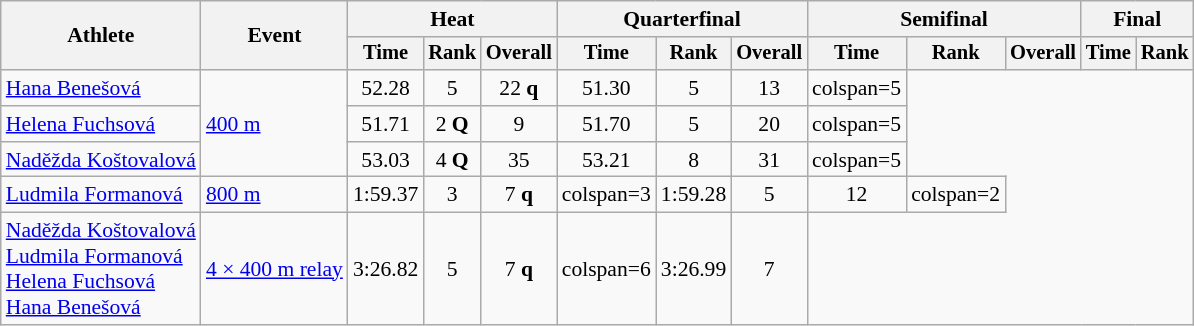<table class=wikitable style=font-size:90%;text-align:center>
<tr>
<th rowspan=2>Athlete</th>
<th rowspan=2>Event</th>
<th colspan=3>Heat</th>
<th colspan=3>Quarterfinal</th>
<th colspan=3>Semifinal</th>
<th colspan=2>Final</th>
</tr>
<tr style=font-size:95%>
<th>Time</th>
<th>Rank</th>
<th>Overall</th>
<th>Time</th>
<th>Rank</th>
<th>Overall</th>
<th>Time</th>
<th>Rank</th>
<th>Overall</th>
<th>Time</th>
<th>Rank</th>
</tr>
<tr>
<td align=left><a href='#'>Hana Benešová</a></td>
<td align=left rowspan=3><a href='#'>400 m</a></td>
<td>52.28</td>
<td>5</td>
<td>22 <strong>q</strong></td>
<td>51.30</td>
<td>5</td>
<td>13</td>
<td>colspan=5 </td>
</tr>
<tr>
<td align=left><a href='#'>Helena Fuchsová</a></td>
<td>51.71</td>
<td>2 <strong>Q</strong></td>
<td>9</td>
<td>51.70</td>
<td>5</td>
<td>20</td>
<td>colspan=5 </td>
</tr>
<tr>
<td align=left><a href='#'>Naděžda Koštovalová</a></td>
<td>53.03</td>
<td>4 <strong>Q</strong></td>
<td>35</td>
<td>53.21</td>
<td>8</td>
<td>31</td>
<td>colspan=5 </td>
</tr>
<tr>
<td align=left><a href='#'>Ludmila Formanová</a></td>
<td align=left><a href='#'>800 m</a></td>
<td>1:59.37</td>
<td>3</td>
<td>7 <strong>q</strong></td>
<td>colspan=3 </td>
<td>1:59.28</td>
<td>5</td>
<td>12</td>
<td>colspan=2 </td>
</tr>
<tr>
<td align=left><a href='#'>Naděžda Koštovalová</a><br><a href='#'>Ludmila Formanová</a><br><a href='#'>Helena Fuchsová</a><br><a href='#'>Hana Benešová</a></td>
<td align=left><a href='#'>4 × 400 m relay</a></td>
<td>3:26.82</td>
<td>5</td>
<td>7 <strong>q</strong></td>
<td>colspan=6 </td>
<td>3:26.99</td>
<td>7</td>
</tr>
</table>
